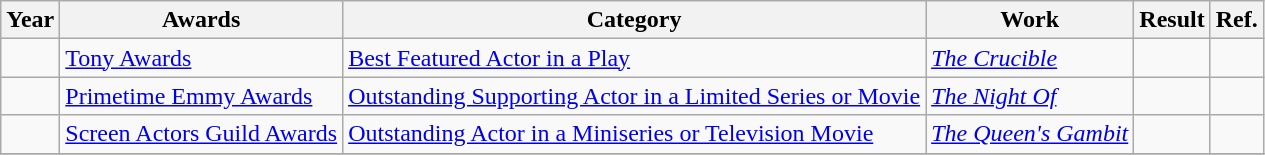<table class="wikitable plainrowheaders unsortable">
<tr>
<th>Year</th>
<th>Awards</th>
<th>Category</th>
<th>Work</th>
<th>Result</th>
<th>Ref.</th>
</tr>
<tr>
<td></td>
<td><a href='#'>Tony Awards</a></td>
<td><a href='#'>Best Featured Actor in a Play</a></td>
<td><em><a href='#'>The Crucible</a></em></td>
<td></td>
<td align="center"></td>
</tr>
<tr>
<td></td>
<td><a href='#'>Primetime Emmy Awards</a></td>
<td><a href='#'>Outstanding Supporting Actor in a Limited Series or Movie</a></td>
<td><em><a href='#'>The Night Of</a></em></td>
<td></td>
<td align="center"></td>
</tr>
<tr>
<td></td>
<td><a href='#'>Screen Actors Guild Awards</a></td>
<td><a href='#'>Outstanding Actor in a Miniseries or Television Movie</a></td>
<td><em><a href='#'>The Queen's Gambit</a></em></td>
<td></td>
<td align="center"></td>
</tr>
<tr>
</tr>
</table>
